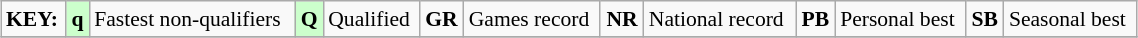<table class="wikitable" style="margin:0.5em auto; font-size:90%;position:relative;" width=60%>
<tr>
<td><strong>KEY:</strong></td>
<td bgcolor=ccffcc align=center><strong>q</strong></td>
<td>Fastest non-qualifiers</td>
<td bgcolor=ccffcc align=center><strong>Q</strong></td>
<td>Qualified</td>
<td align=center><strong>GR</strong></td>
<td>Games record</td>
<td align=center><strong>NR</strong></td>
<td>National record</td>
<td align=center><strong>PB</strong></td>
<td>Personal best</td>
<td align=center><strong>SB</strong></td>
<td>Seasonal best</td>
</tr>
<tr>
</tr>
</table>
